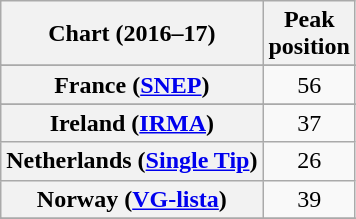<table class="wikitable sortable plainrowheaders" style="text-align:center">
<tr>
<th scope="col">Chart (2016–17)</th>
<th scope="col">Peak<br>position</th>
</tr>
<tr>
</tr>
<tr>
</tr>
<tr>
</tr>
<tr>
</tr>
<tr>
</tr>
<tr>
<th scope="row">France (<a href='#'>SNEP</a>)</th>
<td>56</td>
</tr>
<tr>
</tr>
<tr>
<th scope="row">Ireland (<a href='#'>IRMA</a>)</th>
<td>37</td>
</tr>
<tr>
<th scope="row">Netherlands (<a href='#'>Single Tip</a>)</th>
<td>26</td>
</tr>
<tr>
<th scope="row">Norway (<a href='#'>VG-lista</a>)</th>
<td>39</td>
</tr>
<tr>
</tr>
<tr>
</tr>
<tr>
</tr>
<tr>
</tr>
</table>
